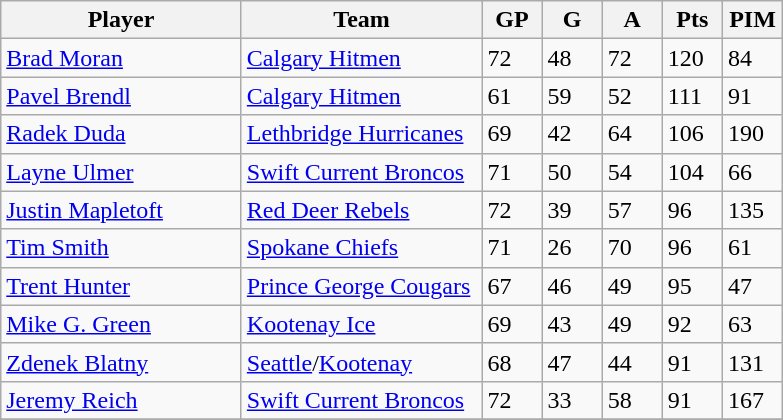<table class="wikitable">
<tr>
<th width="30%">Player</th>
<th width="30%">Team</th>
<th width="7.5%">GP</th>
<th width="7.5%">G</th>
<th width="7.5%">A</th>
<th width="7.5%">Pts</th>
<th width="7.5%">PIM</th>
</tr>
<tr>
<td><a href='#'>Brad Moran</a></td>
<td><a href='#'>Calgary Hitmen</a></td>
<td>72</td>
<td>48</td>
<td>72</td>
<td>120</td>
<td>84</td>
</tr>
<tr>
<td><a href='#'>Pavel Brendl</a></td>
<td><a href='#'>Calgary Hitmen</a></td>
<td>61</td>
<td>59</td>
<td>52</td>
<td>111</td>
<td>91</td>
</tr>
<tr>
<td><a href='#'>Radek Duda</a></td>
<td><a href='#'>Lethbridge Hurricanes</a></td>
<td>69</td>
<td>42</td>
<td>64</td>
<td>106</td>
<td>190</td>
</tr>
<tr>
<td><a href='#'>Layne Ulmer</a></td>
<td><a href='#'>Swift Current Broncos</a></td>
<td>71</td>
<td>50</td>
<td>54</td>
<td>104</td>
<td>66</td>
</tr>
<tr>
<td><a href='#'>Justin Mapletoft</a></td>
<td><a href='#'>Red Deer Rebels</a></td>
<td>72</td>
<td>39</td>
<td>57</td>
<td>96</td>
<td>135</td>
</tr>
<tr>
<td><a href='#'>Tim Smith</a></td>
<td><a href='#'>Spokane Chiefs</a></td>
<td>71</td>
<td>26</td>
<td>70</td>
<td>96</td>
<td>61</td>
</tr>
<tr>
<td><a href='#'>Trent Hunter</a></td>
<td><a href='#'>Prince George Cougars</a></td>
<td>67</td>
<td>46</td>
<td>49</td>
<td>95</td>
<td>47</td>
</tr>
<tr>
<td><a href='#'>Mike G. Green</a></td>
<td><a href='#'>Kootenay Ice</a></td>
<td>69</td>
<td>43</td>
<td>49</td>
<td>92</td>
<td>63</td>
</tr>
<tr>
<td><a href='#'>Zdenek Blatny</a></td>
<td><a href='#'>Seattle</a>/<a href='#'>Kootenay</a></td>
<td>68</td>
<td>47</td>
<td>44</td>
<td>91</td>
<td>131</td>
</tr>
<tr>
<td><a href='#'>Jeremy Reich</a></td>
<td><a href='#'>Swift Current Broncos</a></td>
<td>72</td>
<td>33</td>
<td>58</td>
<td>91</td>
<td>167</td>
</tr>
<tr>
</tr>
</table>
